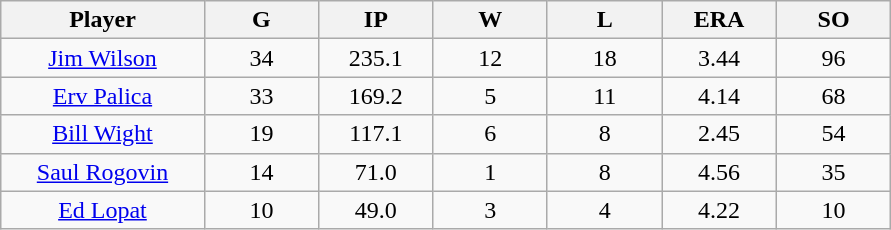<table class="wikitable sortable">
<tr>
<th bgcolor="#DDDDFF" width="16%">Player</th>
<th bgcolor="#DDDDFF" width="9%">G</th>
<th bgcolor="#DDDDFF" width="9%">IP</th>
<th bgcolor="#DDDDFF" width="9%">W</th>
<th bgcolor="#DDDDFF" width="9%">L</th>
<th bgcolor="#DDDDFF" width="9%">ERA</th>
<th bgcolor="#DDDDFF" width="9%">SO</th>
</tr>
<tr align="center">
<td><a href='#'>Jim Wilson</a></td>
<td>34</td>
<td>235.1</td>
<td>12</td>
<td>18</td>
<td>3.44</td>
<td>96</td>
</tr>
<tr align=center>
<td><a href='#'>Erv Palica</a></td>
<td>33</td>
<td>169.2</td>
<td>5</td>
<td>11</td>
<td>4.14</td>
<td>68</td>
</tr>
<tr align=center>
<td><a href='#'>Bill Wight</a></td>
<td>19</td>
<td>117.1</td>
<td>6</td>
<td>8</td>
<td>2.45</td>
<td>54</td>
</tr>
<tr align=center>
<td><a href='#'>Saul Rogovin</a></td>
<td>14</td>
<td>71.0</td>
<td>1</td>
<td>8</td>
<td>4.56</td>
<td>35</td>
</tr>
<tr align=center>
<td><a href='#'>Ed Lopat</a></td>
<td>10</td>
<td>49.0</td>
<td>3</td>
<td>4</td>
<td>4.22</td>
<td>10</td>
</tr>
</table>
